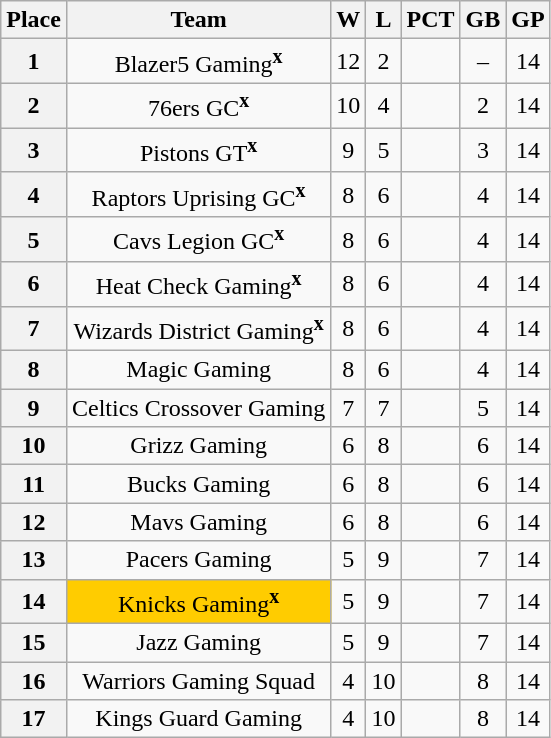<table class="wikitable sortable" style="text-align:center">
<tr>
<th>Place</th>
<th>Team</th>
<th>W</th>
<th>L</th>
<th>PCT</th>
<th>GB</th>
<th>GP</th>
</tr>
<tr>
<th>1</th>
<td>Blazer5 Gaming<sup><strong>x</strong></sup></td>
<td>12</td>
<td>2</td>
<td></td>
<td>–</td>
<td>14</td>
</tr>
<tr>
<th>2</th>
<td>76ers GC<sup><strong>x</strong></sup></td>
<td>10</td>
<td>4</td>
<td></td>
<td>2</td>
<td>14</td>
</tr>
<tr>
<th>3</th>
<td>Pistons GT<sup><strong>x</strong></sup></td>
<td>9</td>
<td>5</td>
<td></td>
<td>3</td>
<td>14</td>
</tr>
<tr>
<th>4</th>
<td>Raptors Uprising GC<sup><strong>x</strong></sup></td>
<td>8</td>
<td>6</td>
<td></td>
<td>4</td>
<td>14</td>
</tr>
<tr>
<th>5</th>
<td>Cavs Legion GC<sup><strong>x</strong></sup></td>
<td>8</td>
<td>6</td>
<td></td>
<td>4</td>
<td>14</td>
</tr>
<tr>
<th>6</th>
<td>Heat Check Gaming<sup><strong>x</strong></sup></td>
<td>8</td>
<td>6</td>
<td></td>
<td>4</td>
<td>14</td>
</tr>
<tr>
<th>7</th>
<td>Wizards District Gaming<sup><strong>x</strong></sup></td>
<td>8</td>
<td>6</td>
<td></td>
<td>4</td>
<td>14</td>
</tr>
<tr>
<th>8</th>
<td>Magic Gaming</td>
<td>8</td>
<td>6</td>
<td></td>
<td>4</td>
<td>14</td>
</tr>
<tr>
<th>9</th>
<td>Celtics Crossover Gaming</td>
<td>7</td>
<td>7</td>
<td></td>
<td>5</td>
<td>14</td>
</tr>
<tr>
<th>10</th>
<td>Grizz Gaming</td>
<td>6</td>
<td>8</td>
<td></td>
<td>6</td>
<td>14</td>
</tr>
<tr>
<th>11</th>
<td>Bucks Gaming</td>
<td>6</td>
<td>8</td>
<td></td>
<td>6</td>
<td>14</td>
</tr>
<tr>
<th>12</th>
<td>Mavs Gaming</td>
<td>6</td>
<td>8</td>
<td></td>
<td>6</td>
<td>14</td>
</tr>
<tr>
<th>13</th>
<td>Pacers Gaming</td>
<td>5</td>
<td>9</td>
<td></td>
<td>7</td>
<td>14</td>
</tr>
<tr>
<th>14</th>
<td style="background-color:#FFCC00">Knicks Gaming<sup><strong>x</strong></sup></td>
<td>5</td>
<td>9</td>
<td></td>
<td>7</td>
<td>14</td>
</tr>
<tr>
<th>15</th>
<td>Jazz Gaming</td>
<td>5</td>
<td>9</td>
<td></td>
<td>7</td>
<td>14</td>
</tr>
<tr>
<th>16</th>
<td>Warriors Gaming Squad</td>
<td>4</td>
<td>10</td>
<td></td>
<td>8</td>
<td>14</td>
</tr>
<tr>
<th>17</th>
<td>Kings Guard Gaming</td>
<td>4</td>
<td>10</td>
<td></td>
<td>8</td>
<td>14</td>
</tr>
</table>
